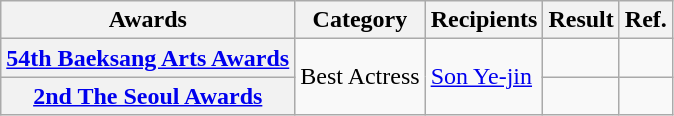<table class="wikitable plainrowheaders sortable">
<tr>
<th scope="col">Awards</th>
<th scope="col">Category</th>
<th scope="col">Recipients</th>
<th scope="col">Result</th>
<th scope="col">Ref.</th>
</tr>
<tr>
<th scope="row"><a href='#'>54th Baeksang Arts Awards</a></th>
<td rowspan="2">Best Actress</td>
<td rowspan="2"><a href='#'>Son Ye-jin</a></td>
<td></td>
<td align="center"></td>
</tr>
<tr>
<th scope="row"><a href='#'>2nd The Seoul Awards</a></th>
<td></td>
<td align="center"></td>
</tr>
</table>
